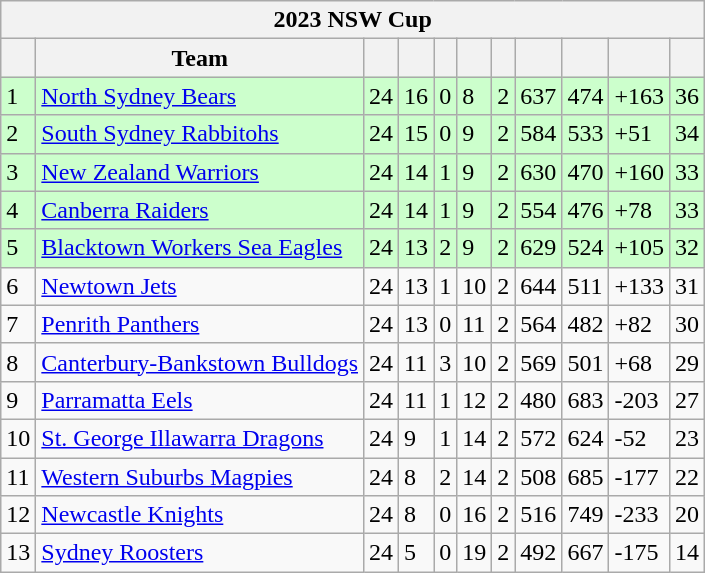<table class="wikitable">
<tr>
<th colspan="11">2023 NSW Cup</th>
</tr>
<tr>
<th></th>
<th>Team</th>
<th></th>
<th></th>
<th></th>
<th></th>
<th></th>
<th></th>
<th></th>
<th></th>
<th></th>
</tr>
<tr style="background: #ccffcc;">
<td>1</td>
<td> <a href='#'>North Sydney Bears</a></td>
<td>24</td>
<td>16</td>
<td>0</td>
<td>8</td>
<td>2</td>
<td>637</td>
<td>474</td>
<td>+163</td>
<td>36</td>
</tr>
<tr style="background: #ccffcc;">
<td>2</td>
<td> <a href='#'>South Sydney Rabbitohs</a></td>
<td>24</td>
<td>15</td>
<td>0</td>
<td>9</td>
<td>2</td>
<td>584</td>
<td>533</td>
<td>+51</td>
<td>34</td>
</tr>
<tr style="background: #ccffcc;">
<td>3</td>
<td> <a href='#'>New Zealand Warriors</a></td>
<td>24</td>
<td>14</td>
<td>1</td>
<td>9</td>
<td>2</td>
<td>630</td>
<td>470</td>
<td>+160</td>
<td>33</td>
</tr>
<tr style="background: #ccffcc;">
<td>4</td>
<td> <a href='#'>Canberra Raiders</a></td>
<td>24</td>
<td>14</td>
<td>1</td>
<td>9</td>
<td>2</td>
<td>554</td>
<td>476</td>
<td>+78</td>
<td>33</td>
</tr>
<tr style="background: #ccffcc;">
<td>5</td>
<td> <a href='#'>Blacktown Workers Sea Eagles</a></td>
<td>24</td>
<td>13</td>
<td>2</td>
<td>9</td>
<td>2</td>
<td>629</td>
<td>524</td>
<td>+105</td>
<td>32</td>
</tr>
<tr>
<td>6</td>
<td> <a href='#'>Newtown Jets</a></td>
<td>24</td>
<td>13</td>
<td>1</td>
<td>10</td>
<td>2</td>
<td>644</td>
<td>511</td>
<td>+133</td>
<td>31</td>
</tr>
<tr>
<td>7</td>
<td> <a href='#'>Penrith Panthers</a></td>
<td>24</td>
<td>13</td>
<td>0</td>
<td>11</td>
<td>2</td>
<td>564</td>
<td>482</td>
<td>+82</td>
<td>30</td>
</tr>
<tr>
<td>8</td>
<td> <a href='#'>Canterbury-Bankstown Bulldogs</a></td>
<td>24</td>
<td>11</td>
<td>3</td>
<td>10</td>
<td>2</td>
<td>569</td>
<td>501</td>
<td>+68</td>
<td>29</td>
</tr>
<tr>
<td>9</td>
<td> <a href='#'>Parramatta Eels</a></td>
<td>24</td>
<td>11</td>
<td>1</td>
<td>12</td>
<td>2</td>
<td>480</td>
<td>683</td>
<td>-203</td>
<td>27</td>
</tr>
<tr>
<td>10</td>
<td> <a href='#'>St. George Illawarra Dragons</a></td>
<td>24</td>
<td>9</td>
<td>1</td>
<td>14</td>
<td>2</td>
<td>572</td>
<td>624</td>
<td>-52</td>
<td>23</td>
</tr>
<tr>
<td>11</td>
<td> <a href='#'>Western Suburbs Magpies</a></td>
<td>24</td>
<td>8</td>
<td>2</td>
<td>14</td>
<td>2</td>
<td>508</td>
<td>685</td>
<td>-177</td>
<td>22</td>
</tr>
<tr>
<td>12</td>
<td> <a href='#'>Newcastle Knights</a></td>
<td>24</td>
<td>8</td>
<td>0</td>
<td>16</td>
<td>2</td>
<td>516</td>
<td>749</td>
<td>-233</td>
<td>20</td>
</tr>
<tr>
<td>13</td>
<td> <a href='#'>Sydney Roosters</a></td>
<td>24</td>
<td>5</td>
<td>0</td>
<td>19</td>
<td>2</td>
<td>492</td>
<td>667</td>
<td>-175</td>
<td>14</td>
</tr>
</table>
